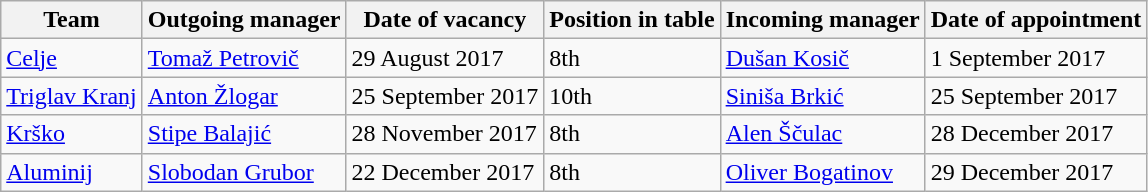<table class="wikitable sortable">
<tr>
<th>Team</th>
<th>Outgoing manager</th>
<th>Date of vacancy</th>
<th>Position in table</th>
<th>Incoming manager</th>
<th>Date of appointment</th>
</tr>
<tr>
<td><a href='#'>Celje</a></td>
<td> <a href='#'>Tomaž Petrovič</a></td>
<td>29 August 2017</td>
<td>8th</td>
<td> <a href='#'>Dušan Kosič</a></td>
<td>1 September 2017</td>
</tr>
<tr>
<td><a href='#'>Triglav Kranj</a></td>
<td> <a href='#'>Anton Žlogar</a></td>
<td>25 September 2017</td>
<td>10th</td>
<td> <a href='#'>Siniša Brkić</a></td>
<td>25 September 2017</td>
</tr>
<tr>
<td><a href='#'>Krško</a></td>
<td> <a href='#'>Stipe Balajić</a></td>
<td>28 November 2017</td>
<td>8th</td>
<td> <a href='#'>Alen Ščulac</a></td>
<td>28 December 2017</td>
</tr>
<tr>
<td><a href='#'>Aluminij</a></td>
<td> <a href='#'>Slobodan Grubor</a></td>
<td>22 December 2017</td>
<td>8th</td>
<td> <a href='#'>Oliver Bogatinov</a></td>
<td>29 December 2017</td>
</tr>
</table>
